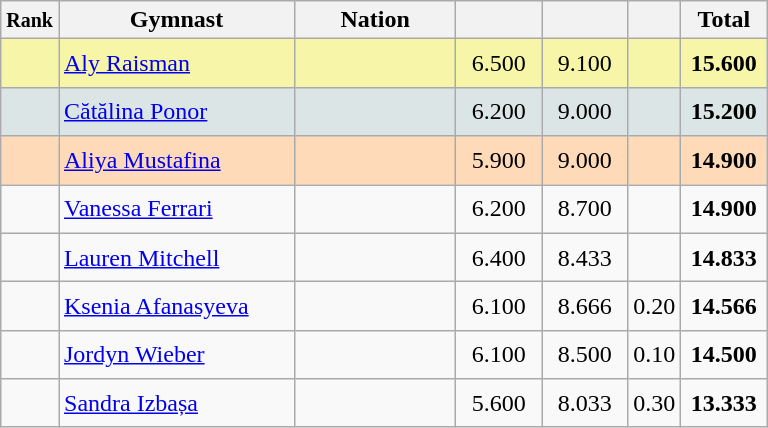<table class="wikitable sortable" style="text-align:center;">
<tr>
<th scope="col"  style="width:15px;"><small>Rank</small></th>
<th scope="col"  style="width:150px;">Gymnast</th>
<th scope="col"  style="width:100px;">Nation</th>
<th scope="col"  style="width:50px;"><small></small></th>
<th scope="col"  style="width:50px;"><small></small></th>
<th scope="col"  style="width:20px;"><small></small></th>
<th scope="col"  style="width:50px;">Total</th>
</tr>
<tr style="background:#F7F6A8;">
<td scope=row style="text-align:center"></td>
<td style="height:25px; text-align:left;"><a href='#'>Aly Raisman</a></td>
<td style="text-align:left;"><small></small></td>
<td>6.500</td>
<td>9.100</td>
<td></td>
<td><strong>15.600</strong></td>
</tr>
<tr style="background:#DCE5E5;">
<td scope=row style="text-align:center"></td>
<td style="height:25px; text-align:left;"><a href='#'>Cătălina Ponor</a></td>
<td style="text-align:left;"><small></small></td>
<td>6.200</td>
<td>9.000</td>
<td></td>
<td><strong>15.200</strong></td>
</tr>
<tr style="background:#FFDAB9;">
<td scope=row style="text-align:center"></td>
<td style="height:25px; text-align:left;"><a href='#'>Aliya Mustafina </a></td>
<td style="text-align:left;"><small></small></td>
<td>5.900</td>
<td>9.000</td>
<td></td>
<td><strong>14.900</strong></td>
</tr>
<tr>
<td scope=row style="text-align:center"></td>
<td style="height:25px; text-align:left;"><a href='#'>Vanessa Ferrari</a></td>
<td style="text-align:left;"><small></small></td>
<td>6.200</td>
<td>8.700</td>
<td></td>
<td><strong>14.900</strong></td>
</tr>
<tr>
<td scope=row style="text-align:center"></td>
<td style="height:25px; text-align:left;"><a href='#'>Lauren Mitchell</a></td>
<td style="text-align:left;"><small></small></td>
<td>6.400</td>
<td>8.433</td>
<td></td>
<td><strong>14.833</strong></td>
</tr>
<tr>
<td scope=row style="text-align:center"></td>
<td style="height:25px; text-align:left;"><a href='#'>Ksenia Afanasyeva</a></td>
<td style="text-align:left;"><small></small></td>
<td>6.100</td>
<td>8.666</td>
<td>0.20</td>
<td><strong>14.566</strong></td>
</tr>
<tr>
<td scope=row style="text-align:center"></td>
<td style="height:25px; text-align:left;"><a href='#'>Jordyn Wieber</a></td>
<td style="text-align:left;"><small></small></td>
<td>6.100</td>
<td>8.500</td>
<td>0.10</td>
<td><strong>14.500</strong></td>
</tr>
<tr>
<td scope=row style="text-align:center"></td>
<td style="height:25px; text-align:left;"><a href='#'>Sandra Izbașa</a></td>
<td style="text-align:left;"><small></small></td>
<td>5.600</td>
<td>8.033</td>
<td>0.30</td>
<td><strong>13.333</strong></td>
</tr>
</table>
